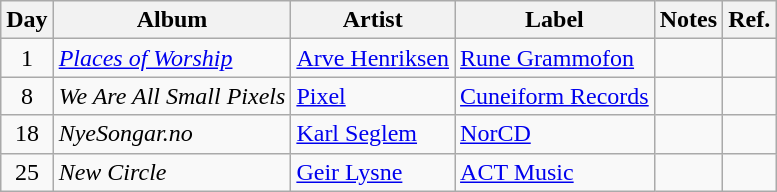<table class="wikitable">
<tr>
<th>Day</th>
<th>Album</th>
<th>Artist</th>
<th>Label</th>
<th>Notes</th>
<th>Ref.</th>
</tr>
<tr>
<td rowspan="1" style="text-align:center;">1</td>
<td><em><a href='#'>Places of Worship</a></em></td>
<td><a href='#'>Arve Henriksen</a></td>
<td><a href='#'>Rune Grammofon</a></td>
<td></td>
<td style="text-align:center;"></td>
</tr>
<tr>
<td rowspan="1" style="text-align:center;">8</td>
<td><em>We Are All Small Pixels</em></td>
<td><a href='#'>Pixel</a></td>
<td><a href='#'>Cuneiform Records</a></td>
<td></td>
<td style="text-align:center;"></td>
</tr>
<tr>
<td rowspan="1" style="text-align:center;">18</td>
<td><em>NyeSongar.no</em></td>
<td><a href='#'>Karl Seglem</a></td>
<td><a href='#'>NorCD</a></td>
<td></td>
<td style="text-align:center;"></td>
</tr>
<tr>
<td rowspan="1" style="text-align:center;">25</td>
<td><em>New Circle</em></td>
<td><a href='#'>Geir Lysne</a></td>
<td><a href='#'>ACT Music</a></td>
<td></td>
<td style="text-align:center;"></td>
</tr>
</table>
